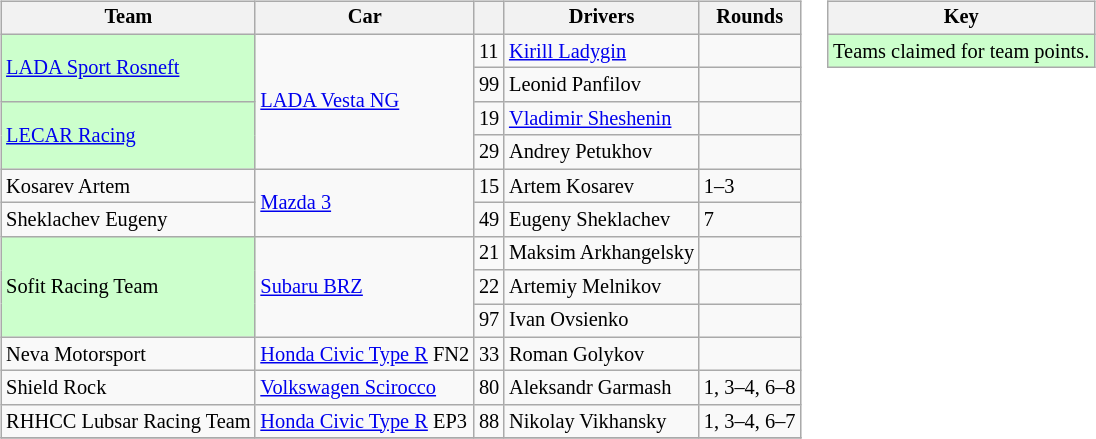<table>
<tr>
<td><br><table class="wikitable" style="font-size: 85%">
<tr>
<th>Team</th>
<th>Car</th>
<th></th>
<th>Drivers</th>
<th>Rounds</th>
</tr>
<tr>
<td rowspan=2 style="background:#ccffcc;"> <a href='#'>LADA Sport Rosneft</a></td>
<td rowspan=4><a href='#'>LADA Vesta NG</a></td>
<td>11</td>
<td> <a href='#'>Kirill Ladygin</a></td>
<td></td>
</tr>
<tr>
<td>99</td>
<td> Leonid Panfilov</td>
<td></td>
</tr>
<tr>
<td rowspan=2 style="background:#ccffcc;"> <a href='#'>LECAR Racing</a></td>
<td>19</td>
<td> <a href='#'>Vladimir Sheshenin</a></td>
<td></td>
</tr>
<tr>
<td>29</td>
<td> Andrey Petukhov</td>
<td></td>
</tr>
<tr>
<td> Kosarev Artem</td>
<td rowspan=2><a href='#'>Mazda 3</a></td>
<td>15</td>
<td> Artem Kosarev</td>
<td>1–3</td>
</tr>
<tr>
<td> Sheklachev Eugeny</td>
<td>49</td>
<td> Eugeny Sheklachev</td>
<td>7</td>
</tr>
<tr>
<td rowspan=3 style="background:#ccffcc;"> Sofit Racing Team</td>
<td rowspan=3><a href='#'>Subaru BRZ</a></td>
<td>21</td>
<td> Maksim Arkhangelsky</td>
<td></td>
</tr>
<tr>
<td>22</td>
<td> Artemiy Melnikov</td>
<td></td>
</tr>
<tr>
<td>97</td>
<td> Ivan Ovsienko</td>
<td></td>
</tr>
<tr>
<td> Neva Motorsport</td>
<td><a href='#'>Honda Civic Type R</a> FN2</td>
<td>33</td>
<td> Roman Golykov</td>
<td></td>
</tr>
<tr>
<td> Shield Rock</td>
<td><a href='#'>Volkswagen Scirocco</a></td>
<td>80</td>
<td> Aleksandr Garmash</td>
<td>1, 3–4, 6–8</td>
</tr>
<tr>
<td> RHHCC Lubsar Racing Team</td>
<td><a href='#'>Honda Civic Type R</a> EP3</td>
<td>88</td>
<td> Nikolay Vikhansky</td>
<td>1, 3–4, 6–7</td>
</tr>
<tr>
</tr>
</table>
</td>
<td valign="top"><br><table class="wikitable" style="font-size: 85%">
<tr>
<th colspan=2>Key</th>
</tr>
<tr>
<td colspan=2 style="background:#ccffcc;">Teams claimed for team points.</td>
</tr>
</table>
</td>
</tr>
</table>
